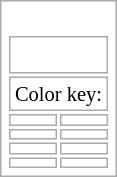<table class="wikitable floatright" style="background: none";>
<tr>
<td><br><table class="floatright" style="font-size: 90%";>
<tr>
<td colspan=3><br>














</td>
</tr>
<tr style="font-size: 95%";>
<td colspan=2>Color key:</td>
</tr>
<tr style="font-size: 95%";>
<td></td>
<td></td>
</tr>
<tr style="font-size: 95%";>
<td></td>
<td></td>
</tr>
<tr style="font-size: 95%";>
<td></td>
<td></td>
</tr>
<tr style="font-size: 95%";>
<td></td>
<td></td>
</tr>
</table>
</td>
</tr>
</table>
